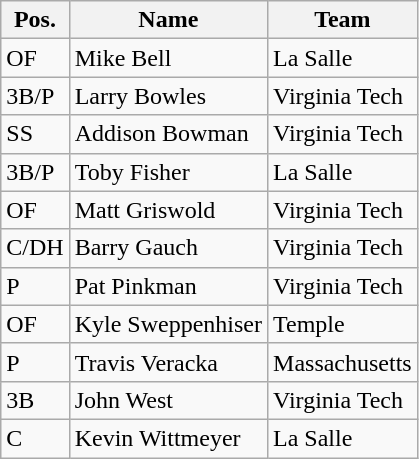<table class=wikitable>
<tr>
<th>Pos.</th>
<th>Name</th>
<th>Team</th>
</tr>
<tr>
<td>OF</td>
<td>Mike Bell</td>
<td>La Salle</td>
</tr>
<tr>
<td>3B/P</td>
<td>Larry Bowles</td>
<td>Virginia Tech</td>
</tr>
<tr>
<td>SS</td>
<td>Addison Bowman</td>
<td>Virginia Tech</td>
</tr>
<tr>
<td>3B/P</td>
<td>Toby Fisher</td>
<td>La Salle</td>
</tr>
<tr>
<td>OF</td>
<td>Matt Griswold</td>
<td>Virginia Tech</td>
</tr>
<tr>
<td>C/DH</td>
<td>Barry Gauch</td>
<td>Virginia Tech</td>
</tr>
<tr>
<td>P</td>
<td>Pat Pinkman</td>
<td>Virginia Tech</td>
</tr>
<tr>
<td>OF</td>
<td>Kyle Sweppenhiser</td>
<td>Temple</td>
</tr>
<tr>
<td>P</td>
<td>Travis Veracka</td>
<td>Massachusetts</td>
</tr>
<tr>
<td>3B</td>
<td>John West</td>
<td>Virginia Tech</td>
</tr>
<tr>
<td>C</td>
<td>Kevin Wittmeyer</td>
<td>La Salle</td>
</tr>
</table>
